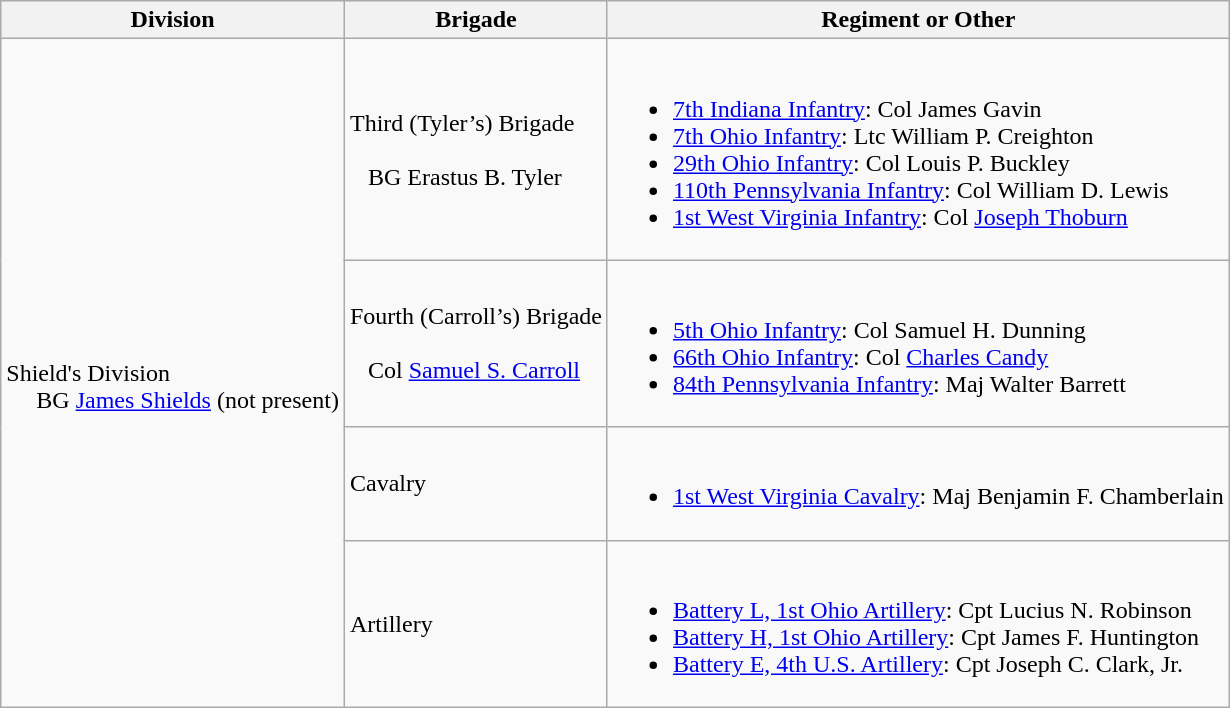<table class="wikitable">
<tr>
<th>Division</th>
<th>Brigade</th>
<th>Regiment or Other</th>
</tr>
<tr>
<td rowspan=4><br>Shield's Division
<br>    
BG <a href='#'>James Shields</a> (not present)</td>
<td>Third (Tyler’s) Brigade<br><br>  
BG Erastus B. Tyler</td>
<td><br><ul><li><a href='#'>7th Indiana Infantry</a>: Col James Gavin</li><li><a href='#'>7th Ohio Infantry</a>: Ltc William P. Creighton</li><li><a href='#'>29th Ohio Infantry</a>: Col Louis P. Buckley</li><li><a href='#'>110th Pennsylvania Infantry</a>: Col William D. Lewis</li><li><a href='#'>1st West Virginia Infantry</a>: Col <a href='#'>Joseph Thoburn</a></li></ul></td>
</tr>
<tr>
<td>Fourth (Carroll’s) Brigade<br><br>  
Col <a href='#'>Samuel S. Carroll</a></td>
<td><br><ul><li><a href='#'>5th Ohio Infantry</a>: Col Samuel H. Dunning</li><li><a href='#'>66th Ohio Infantry</a>: Col <a href='#'>Charles Candy</a></li><li><a href='#'>84th Pennsylvania Infantry</a>: Maj Walter Barrett</li></ul></td>
</tr>
<tr>
<td>Cavalry</td>
<td><br><ul><li><a href='#'>1st West Virginia Cavalry</a>: Maj Benjamin F. Chamberlain</li></ul></td>
</tr>
<tr>
<td>Artillery</td>
<td><br><ul><li><a href='#'>Battery L, 1st Ohio Artillery</a>: Cpt Lucius N. Robinson</li><li><a href='#'>Battery H, 1st Ohio Artillery</a>: Cpt James F. Huntington</li><li><a href='#'>Battery E, 4th U.S. Artillery</a>: Cpt Joseph C. Clark, Jr.</li></ul></td>
</tr>
</table>
